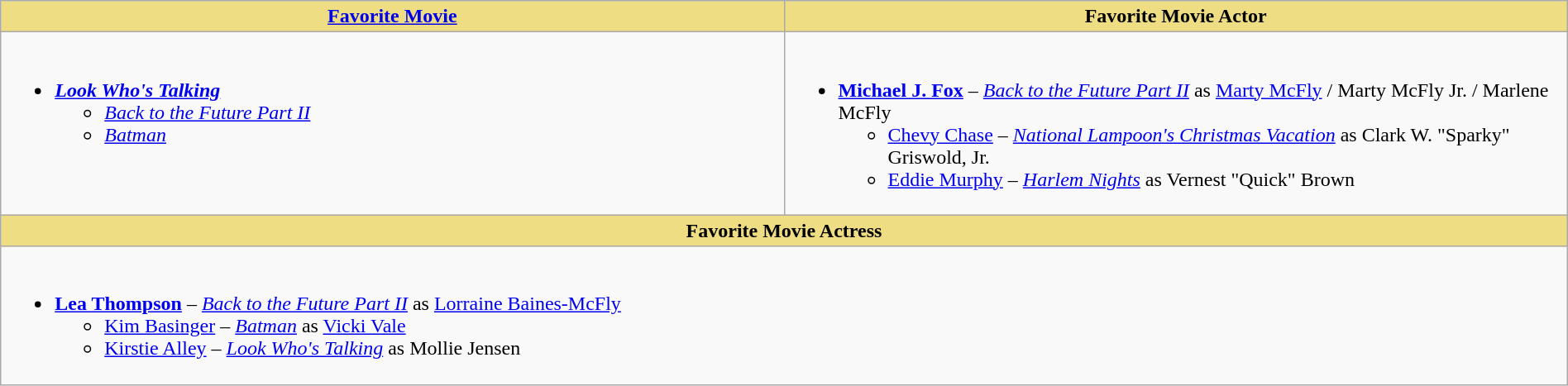<table class="wikitable" style="width:100%">
<tr>
<th style="background:#EEDD82; width:50%"><a href='#'>Favorite Movie</a></th>
<th style="background:#EEDD82; width:50%">Favorite Movie Actor</th>
</tr>
<tr>
<td valign="top"><br><ul><li><strong><em><a href='#'>Look Who's Talking</a></em></strong><ul><li><em><a href='#'>Back to the Future Part II</a></em></li><li><em><a href='#'>Batman</a></em></li></ul></li></ul></td>
<td valign="top"><br><ul><li><strong><a href='#'>Michael J. Fox</a></strong> – <em><a href='#'>Back to the Future Part II</a></em> as <a href='#'>Marty McFly</a> / Marty McFly Jr. / Marlene McFly<ul><li><a href='#'>Chevy Chase</a> – <em><a href='#'>National Lampoon's Christmas Vacation</a></em> as Clark W. "Sparky" Griswold, Jr.</li><li><a href='#'>Eddie Murphy</a> – <em><a href='#'>Harlem Nights</a></em> as Vernest "Quick" Brown</li></ul></li></ul></td>
</tr>
<tr>
<th style="background:#EEDD82;" colspan="2">Favorite Movie Actress</th>
</tr>
<tr>
<td colspan="2" valign="top"><br><ul><li><strong><a href='#'>Lea Thompson</a></strong> – <em><a href='#'>Back to the Future Part II</a></em> as <a href='#'>Lorraine Baines-McFly</a><ul><li><a href='#'>Kim Basinger</a> – <em><a href='#'>Batman</a></em> as <a href='#'>Vicki Vale</a></li><li><a href='#'>Kirstie Alley</a> – <em><a href='#'>Look Who's Talking</a></em> as Mollie Jensen</li></ul></li></ul></td>
</tr>
</table>
